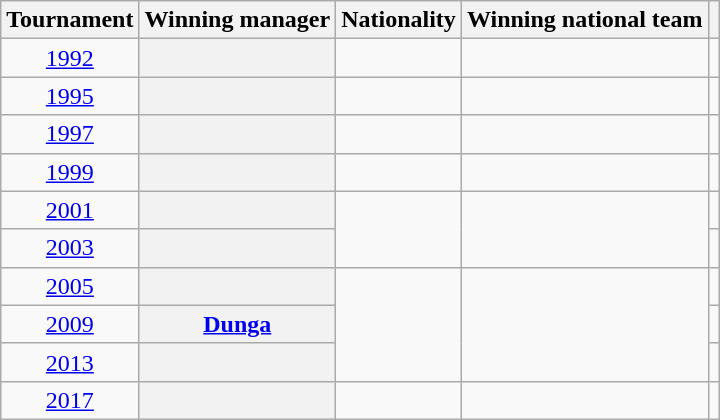<table class="sortable wikitable plainrowheaders">
<tr>
<th scope="col">Tournament</th>
<th scope="col">Winning manager</th>
<th scope="col">Nationality</th>
<th scope="col">Winning national team</th>
<th scope="col" class="unsortable"></th>
</tr>
<tr>
<td style="text-align: center;"><a href='#'>1992</a></td>
<th scope="row"></th>
<td></td>
<td></td>
<td></td>
</tr>
<tr>
<td style="text-align: center;"><a href='#'>1995</a></td>
<th scope="row"></th>
<td></td>
<td></td>
<td></td>
</tr>
<tr>
<td style="text-align: center;"><a href='#'>1997</a></td>
<th scope="row"></th>
<td></td>
<td></td>
<td></td>
</tr>
<tr>
<td style="text-align: center;"><a href='#'>1999</a></td>
<th scope="row"></th>
<td></td>
<td></td>
<td></td>
</tr>
<tr>
<td style="text-align: center;"><a href='#'>2001</a></td>
<th scope="row"></th>
<td rowspan="2"></td>
<td rowspan="2"></td>
<td></td>
</tr>
<tr>
<td style="text-align: center;"><a href='#'>2003</a></td>
<th scope="row"></th>
<td></td>
</tr>
<tr>
<td style="text-align: center;"><a href='#'>2005</a></td>
<th scope="row"></th>
<td rowspan="3"></td>
<td rowspan="3"></td>
<td></td>
</tr>
<tr>
<td style="text-align: center;"><a href='#'>2009</a></td>
<th scope="row"><a href='#'>Dunga</a></th>
<td></td>
</tr>
<tr>
<td style="text-align: center;"><a href='#'>2013</a></td>
<th scope="row"></th>
<td></td>
</tr>
<tr>
<td style="text-align: center;"><a href='#'>2017</a></td>
<th scope="row"></th>
<td></td>
<td></td>
<td></td>
</tr>
</table>
